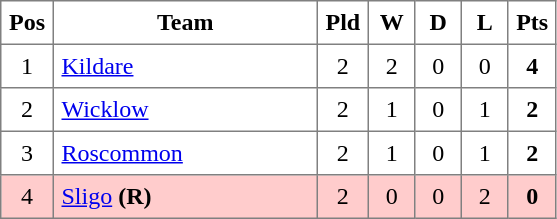<table style="border-collapse:collapse" border="1" cellspacing="0" cellpadding="5">
<tr>
<th>Pos</th>
<th width="165">Team</th>
<th width="20">Pld</th>
<th width="20">W</th>
<th width="20">D</th>
<th width="20">L</th>
<th width="20">Pts</th>
</tr>
<tr align="center">
<td>1</td>
<td style="text-align:left;"> <a href='#'>Kildare</a></td>
<td>2</td>
<td>2</td>
<td>0</td>
<td>0</td>
<td><strong>4</strong></td>
</tr>
<tr align="center">
<td>2</td>
<td style="text-align:left;"> <a href='#'>Wicklow</a></td>
<td>2</td>
<td>1</td>
<td>0</td>
<td>1</td>
<td><strong>2</strong></td>
</tr>
<tr align="center">
<td>3</td>
<td style="text-align:left;"> <a href='#'>Roscommon</a></td>
<td>2</td>
<td>1</td>
<td>0</td>
<td>1</td>
<td><strong>2</strong></td>
</tr>
<tr align="center" style="background:#FFCCCC;">
<td>4</td>
<td style="text-align:left;"> <a href='#'>Sligo</a> <strong>(R)</strong></td>
<td>2</td>
<td>0</td>
<td>0</td>
<td>2</td>
<td><strong>0</strong></td>
</tr>
</table>
